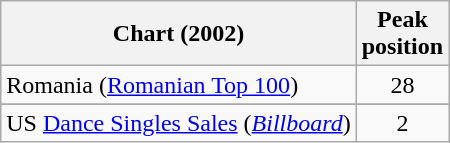<table class="wikitable sortable">
<tr>
<th>Chart (2002)</th>
<th>Peak<br>position</th>
</tr>
<tr>
<td align="left">Romania (<a href='#'>Romanian Top 100</a>)</td>
<td align="center">28</td>
</tr>
<tr>
</tr>
<tr>
</tr>
<tr>
<td>US <a href='#'>Dance Singles Sales</a> (<em><a href='#'>Billboard</a></em>)</td>
<td style="text-align:center;">2</td>
</tr>
</table>
